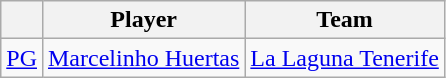<table class="wikitable">
<tr>
<th style="text-align:center;"></th>
<th style="text-align:center;">Player</th>
<th style="text-align:center;">Team</th>
</tr>
<tr>
<td style="text-align:center;"><a href='#'>PG</a></td>
<td> <a href='#'>Marcelinho Huertas</a></td>
<td><a href='#'>La Laguna Tenerife</a></td>
</tr>
</table>
